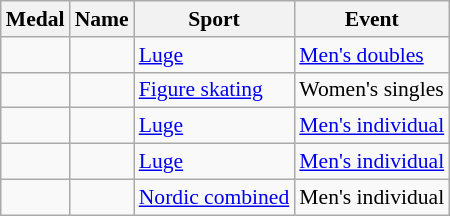<table class="wikitable sortable" style="font-size:90%">
<tr>
<th>Medal</th>
<th>Name</th>
<th>Sport</th>
<th>Event</th>
</tr>
<tr>
<td></td>
<td> <br> </td>
<td><a href='#'>Luge</a></td>
<td><a href='#'>Men's doubles</a></td>
</tr>
<tr>
<td></td>
<td></td>
<td><a href='#'>Figure skating</a></td>
<td>Women's singles</td>
</tr>
<tr>
<td></td>
<td></td>
<td><a href='#'>Luge</a></td>
<td><a href='#'>Men's individual</a></td>
</tr>
<tr>
<td></td>
<td></td>
<td><a href='#'>Luge</a></td>
<td><a href='#'>Men's individual</a></td>
</tr>
<tr>
<td></td>
<td></td>
<td><a href='#'>Nordic combined</a></td>
<td>Men's individual</td>
</tr>
</table>
